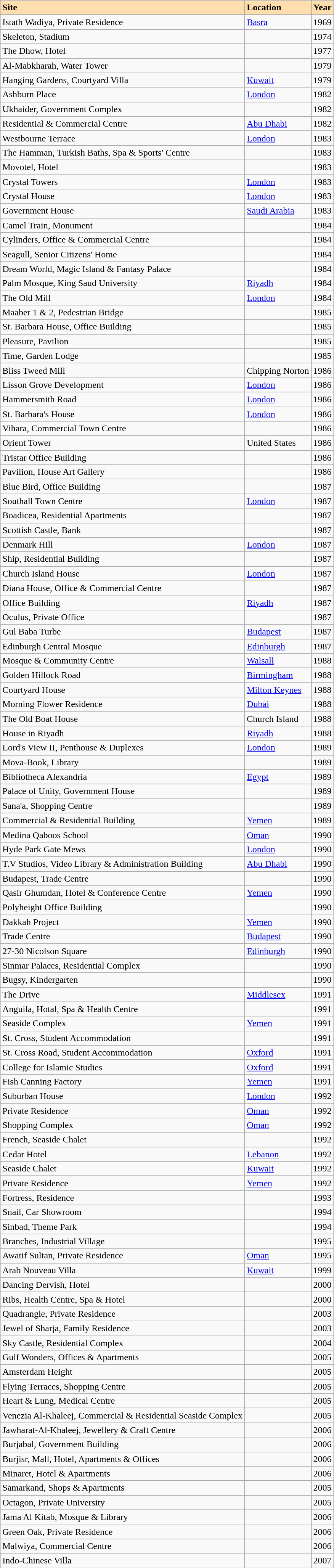<table class="wikitable">
<tr valign=baseline style="font-weight:bold; background:#ffdead";>
<td>Site</td>
<td>Location</td>
<td>Year</td>
</tr>
<tr valign=top>
<td>Istath Wadiya, Private Residence</td>
<td><a href='#'>Basra</a></td>
<td>1969</td>
</tr>
<tr valign=top>
<td>Skeleton, Stadium</td>
<td></td>
<td>1974</td>
</tr>
<tr valign=top>
<td>The Dhow, Hotel</td>
<td></td>
<td>1977</td>
</tr>
<tr valign=top>
<td>Al-Mabkharah, Water Tower</td>
<td></td>
<td>1979</td>
</tr>
<tr valign=top>
<td>Hanging Gardens, Courtyard Villa</td>
<td><a href='#'>Kuwait</a></td>
<td>1979</td>
</tr>
<tr valign=top>
<td>Ashburn Place</td>
<td><a href='#'>London</a></td>
<td>1982</td>
</tr>
<tr valign=top>
<td>Ukhaider, Government Complex</td>
<td></td>
<td>1982</td>
</tr>
<tr valign=top>
<td>Residential & Commercial Centre</td>
<td><a href='#'>Abu Dhabi</a></td>
<td>1982</td>
</tr>
<tr valign=top>
<td>Westbourne Terrace</td>
<td><a href='#'>London</a></td>
<td>1983</td>
</tr>
<tr valign=top>
<td>The Hamman, Turkish Baths, Spa & Sports' Centre</td>
<td></td>
<td>1983</td>
</tr>
<tr valign=top>
<td>Movotel, Hotel</td>
<td></td>
<td>1983</td>
</tr>
<tr valign=top>
<td>Crystal Towers</td>
<td><a href='#'>London</a></td>
<td>1983</td>
</tr>
<tr valign=top>
<td>Crystal House</td>
<td><a href='#'>London</a></td>
<td>1983</td>
</tr>
<tr valign=top>
<td>Government House</td>
<td><a href='#'>Saudi Arabia</a></td>
<td>1983</td>
</tr>
<tr valign=top>
<td>Camel Train, Monument</td>
<td></td>
<td>1984</td>
</tr>
<tr valign=top>
<td>Cylinders, Office & Commercial Centre</td>
<td></td>
<td>1984</td>
</tr>
<tr valign=top>
<td>Seagull, Senior Citizens' Home</td>
<td></td>
<td>1984</td>
</tr>
<tr valign=top>
<td>Dream World, Magic Island & Fantasy Palace</td>
<td></td>
<td>1984</td>
</tr>
<tr valign=top>
<td>Palm Mosque, King Saud University</td>
<td><a href='#'>Riyadh</a></td>
<td>1984</td>
</tr>
<tr valign=top>
<td>The Old Mill</td>
<td><a href='#'>London</a></td>
<td>1984</td>
</tr>
<tr valign=top>
<td>Maaber 1 & 2, Pedestrian Bridge</td>
<td></td>
<td>1985</td>
</tr>
<tr valign=top>
<td>St. Barbara House, Office Building</td>
<td></td>
<td>1985</td>
</tr>
<tr valign=top>
<td>Pleasure, Pavilion</td>
<td></td>
<td>1985</td>
</tr>
<tr valign=top>
<td>Time, Garden Lodge</td>
<td></td>
<td>1985</td>
</tr>
<tr valign=top>
<td>Bliss Tweed Mill</td>
<td>Chipping Norton</td>
<td>1986</td>
</tr>
<tr valign=top>
<td>Lisson Grove Development</td>
<td><a href='#'>London</a></td>
<td>1986</td>
</tr>
<tr valign=top>
<td>Hammersmith Road</td>
<td><a href='#'>London</a></td>
<td>1986</td>
</tr>
<tr valign=top>
<td>St. Barbara's House</td>
<td><a href='#'>London</a></td>
<td>1986</td>
</tr>
<tr valign=top>
<td>Vihara, Commercial Town Centre</td>
<td></td>
<td>1986</td>
</tr>
<tr valign=top>
<td>Orient Tower</td>
<td>United States</td>
<td>1986</td>
</tr>
<tr valign=top>
<td>Tristar Office Building</td>
<td></td>
<td>1986</td>
</tr>
<tr valign=top>
<td>Pavilion, House Art Gallery</td>
<td></td>
<td>1986</td>
</tr>
<tr valign=top>
<td>Blue Bird, Office Building</td>
<td></td>
<td>1987</td>
</tr>
<tr valign=top>
<td>Southall Town Centre</td>
<td><a href='#'>London</a></td>
<td>1987</td>
</tr>
<tr valign=top>
<td>Boadicea, Residential Apartments</td>
<td></td>
<td>1987</td>
</tr>
<tr valign=top>
<td>Scottish Castle, Bank</td>
<td></td>
<td>1987</td>
</tr>
<tr valign=top>
<td>Denmark Hill</td>
<td><a href='#'>London</a></td>
<td>1987</td>
</tr>
<tr valign=top>
<td>Ship, Residential Building</td>
<td></td>
<td>1987</td>
</tr>
<tr valign=top>
<td>Church Island House</td>
<td><a href='#'>London</a></td>
<td>1987</td>
</tr>
<tr valign=top>
<td>Diana House, Office & Commercial Centre</td>
<td></td>
<td>1987</td>
</tr>
<tr valign=top>
<td>Office Building</td>
<td><a href='#'>Riyadh</a></td>
<td>1987</td>
</tr>
<tr valign=top>
<td>Oculus, Private Office</td>
<td></td>
<td>1987</td>
</tr>
<tr valign=top>
<td>Gul Baba Turbe</td>
<td><a href='#'>Budapest</a></td>
<td>1987</td>
</tr>
<tr valign=top>
<td>Edinburgh Central Mosque</td>
<td><a href='#'>Edinburgh</a></td>
<td>1987</td>
</tr>
<tr valign=top>
<td>Mosque & Community Centre</td>
<td><a href='#'>Walsall</a></td>
<td>1988</td>
</tr>
<tr valign=top>
<td>Golden Hillock Road</td>
<td><a href='#'>Birmingham</a></td>
<td>1988</td>
</tr>
<tr valign=top>
<td>Courtyard House</td>
<td><a href='#'>Milton Keynes</a></td>
<td>1988</td>
</tr>
<tr valign=top>
<td>Morning Flower Residence</td>
<td><a href='#'>Dubai</a></td>
<td>1988</td>
</tr>
<tr valign=top>
<td>The Old Boat House</td>
<td>Church Island</td>
<td>1988</td>
</tr>
<tr valign=top>
<td>House in Riyadh</td>
<td><a href='#'>Riyadh</a></td>
<td>1988</td>
</tr>
<tr valign=top>
<td>Lord's View II, Penthouse & Duplexes</td>
<td><a href='#'>London</a></td>
<td>1989</td>
</tr>
<tr valign=top>
<td>Mova-Book, Library</td>
<td></td>
<td>1989</td>
</tr>
<tr valign=top>
<td>Bibliotheca Alexandria</td>
<td><a href='#'>Egypt</a></td>
<td>1989</td>
</tr>
<tr valign=top>
<td>Palace of Unity, Government House</td>
<td></td>
<td>1989</td>
</tr>
<tr valign=top>
<td>Sana'a, Shopping Centre</td>
<td></td>
<td>1989</td>
</tr>
<tr valign=top>
<td>Commercial & Residential Building</td>
<td><a href='#'>Yemen</a></td>
<td>1989</td>
</tr>
<tr valign=top>
<td>Medina Qaboos School</td>
<td><a href='#'>Oman</a></td>
<td>1990</td>
</tr>
<tr valign=top>
<td>Hyde Park Gate Mews</td>
<td><a href='#'>London</a></td>
<td>1990</td>
</tr>
<tr valign=top>
<td>T.V Studios, Video Library & Administration Building</td>
<td><a href='#'>Abu Dhabi</a></td>
<td>1990</td>
</tr>
<tr valign=top>
<td>Budapest, Trade Centre</td>
<td></td>
<td>1990</td>
</tr>
<tr valign=top>
<td>Qasir Ghumdan, Hotel & Conference Centre</td>
<td><a href='#'>Yemen</a></td>
<td>1990</td>
</tr>
<tr valign=top>
<td>Polyheight Office Building</td>
<td></td>
<td>1990</td>
</tr>
<tr valign=top>
<td>Dakkah Project</td>
<td><a href='#'>Yemen</a></td>
<td>1990</td>
</tr>
<tr valign=top>
<td>Trade Centre</td>
<td><a href='#'>Budapest</a></td>
<td>1990</td>
</tr>
<tr valign=top>
<td>27-30 Nicolson Square</td>
<td><a href='#'>Edinburgh</a></td>
<td>1990</td>
</tr>
<tr valign=top>
<td>Sinmar Palaces, Residential Complex</td>
<td></td>
<td>1990</td>
</tr>
<tr valign=top>
<td>Bugsy, Kindergarten</td>
<td></td>
<td>1990</td>
</tr>
<tr valign=top>
<td>The Drive</td>
<td><a href='#'>Middlesex</a></td>
<td>1991</td>
</tr>
<tr valign=top>
<td>Anguila, Hotal, Spa & Health Centre</td>
<td></td>
<td>1991</td>
</tr>
<tr valign=top>
<td>Seaside Complex</td>
<td><a href='#'>Yemen</a></td>
<td>1991</td>
</tr>
<tr valign=top>
<td>St. Cross, Student Accommodation</td>
<td></td>
<td>1991</td>
</tr>
<tr valign=top>
<td>St. Cross Road, Student Accommodation</td>
<td><a href='#'>Oxford</a></td>
<td>1991</td>
</tr>
<tr valign=top>
<td>College for Islamic Studies</td>
<td><a href='#'>Oxford</a></td>
<td>1991</td>
</tr>
<tr valign=top>
<td>Fish Canning Factory</td>
<td><a href='#'>Yemen</a></td>
<td>1991</td>
</tr>
<tr valign=top>
<td>Suburban House</td>
<td><a href='#'>London</a></td>
<td>1992</td>
</tr>
<tr valign=top>
<td>Private Residence</td>
<td><a href='#'>Oman</a></td>
<td>1992</td>
</tr>
<tr valign=top>
<td>Shopping Complex</td>
<td><a href='#'>Oman</a></td>
<td>1992</td>
</tr>
<tr valign=top>
<td>French, Seaside Chalet</td>
<td></td>
<td>1992</td>
</tr>
<tr valign=top>
<td>Cedar Hotel</td>
<td><a href='#'>Lebanon</a></td>
<td>1992</td>
</tr>
<tr valign=top>
<td>Seaside Chalet</td>
<td><a href='#'>Kuwait</a></td>
<td>1992</td>
</tr>
<tr valign=top>
<td>Private Residence</td>
<td><a href='#'>Yemen</a></td>
<td>1992</td>
</tr>
<tr valign=top>
<td>Fortress, Residence</td>
<td></td>
<td>1993</td>
</tr>
<tr valign=top>
<td>Snail, Car Showroom</td>
<td></td>
<td>1994</td>
</tr>
<tr valign=top>
<td>Sinbad, Theme Park</td>
<td></td>
<td>1994</td>
</tr>
<tr valign=top>
<td>Branches, Industrial Village</td>
<td></td>
<td>1995</td>
</tr>
<tr valign=top>
<td>Awatif Sultan, Private Residence</td>
<td><a href='#'>Oman</a></td>
<td>1995</td>
</tr>
<tr valign=top>
<td>Arab Nouveau Villa</td>
<td><a href='#'>Kuwait</a></td>
<td>1999</td>
</tr>
<tr valign=top>
<td>Dancing Dervish, Hotel</td>
<td></td>
<td>2000</td>
</tr>
<tr valign=top>
<td>Ribs, Health Centre, Spa & Hotel</td>
<td></td>
<td>2000</td>
</tr>
<tr valign=top>
<td>Quadrangle, Private Residence</td>
<td></td>
<td>2003</td>
</tr>
<tr valign=top>
<td>Jewel of Sharja, Family Residence</td>
<td></td>
<td>2003</td>
</tr>
<tr valign=top>
<td>Sky Castle, Residential Complex</td>
<td></td>
<td>2004</td>
</tr>
<tr valign=top>
<td>Gulf Wonders, Offices & Apartments</td>
<td></td>
<td>2005</td>
</tr>
<tr valign=top>
<td>Amsterdam Height</td>
<td></td>
<td>2005</td>
</tr>
<tr valign=top>
<td>Flying Terraces, Shopping Centre</td>
<td></td>
<td>2005</td>
</tr>
<tr valign=top>
<td>Heart & Lung, Medical Centre</td>
<td></td>
<td>2005</td>
</tr>
<tr valign=top>
<td>Venezia Al-Khaleej, Commercial & Residential Seaside Complex</td>
<td></td>
<td>2005</td>
</tr>
<tr valign=top>
<td>Jawharat-Al-Khaleej, Jewellery & Craft Centre</td>
<td></td>
<td>2006</td>
</tr>
<tr valign=top>
<td>Burjabal, Government Building</td>
<td></td>
<td>2006</td>
</tr>
<tr valign=top>
<td>Burjisr, Mall, Hotel, Apartments & Offices</td>
<td></td>
<td>2006</td>
</tr>
<tr valign=top>
<td>Minaret, Hotel & Apartments</td>
<td></td>
<td>2006</td>
</tr>
<tr valign=top>
<td>Samarkand, Shops & Apartments</td>
<td></td>
<td>2005</td>
</tr>
<tr valign=top>
<td>Octagon, Private University</td>
<td></td>
<td>2005</td>
</tr>
<tr valign=top>
<td>Jama Al Kitab, Mosque & Library</td>
<td></td>
<td>2006</td>
</tr>
<tr valign=top>
<td>Green Oak, Private Residence</td>
<td></td>
<td>2006</td>
</tr>
<tr valign=top>
<td>Malwiya, Commercial Centre</td>
<td></td>
<td>2006</td>
</tr>
<tr valign=top>
<td>Indo-Chinese Villa</td>
<td></td>
<td>2007</td>
</tr>
</table>
